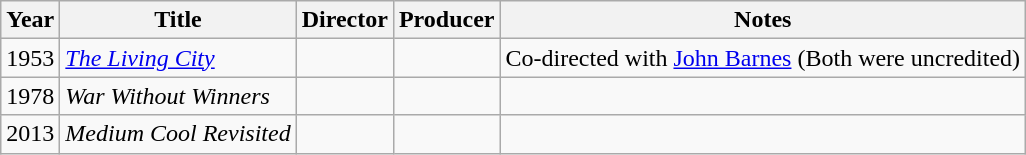<table class="wikitable">
<tr>
<th>Year</th>
<th>Title</th>
<th>Director</th>
<th>Producer</th>
<th>Notes</th>
</tr>
<tr>
<td>1953</td>
<td><em><a href='#'>The Living City</a></em></td>
<td></td>
<td></td>
<td>Co-directed with <a href='#'>John Barnes</a> (Both were uncredited)</td>
</tr>
<tr>
<td>1978</td>
<td><em>War Without Winners</em></td>
<td></td>
<td></td>
<td></td>
</tr>
<tr>
<td>2013</td>
<td><em>Medium Cool Revisited</em></td>
<td></td>
<td></td>
<td></td>
</tr>
</table>
